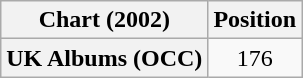<table class="wikitable plainrowheaders" style="text-align:center">
<tr>
<th scope="col">Chart (2002)</th>
<th scope="col">Position</th>
</tr>
<tr>
<th scope="row">UK Albums (OCC)</th>
<td>176</td>
</tr>
</table>
